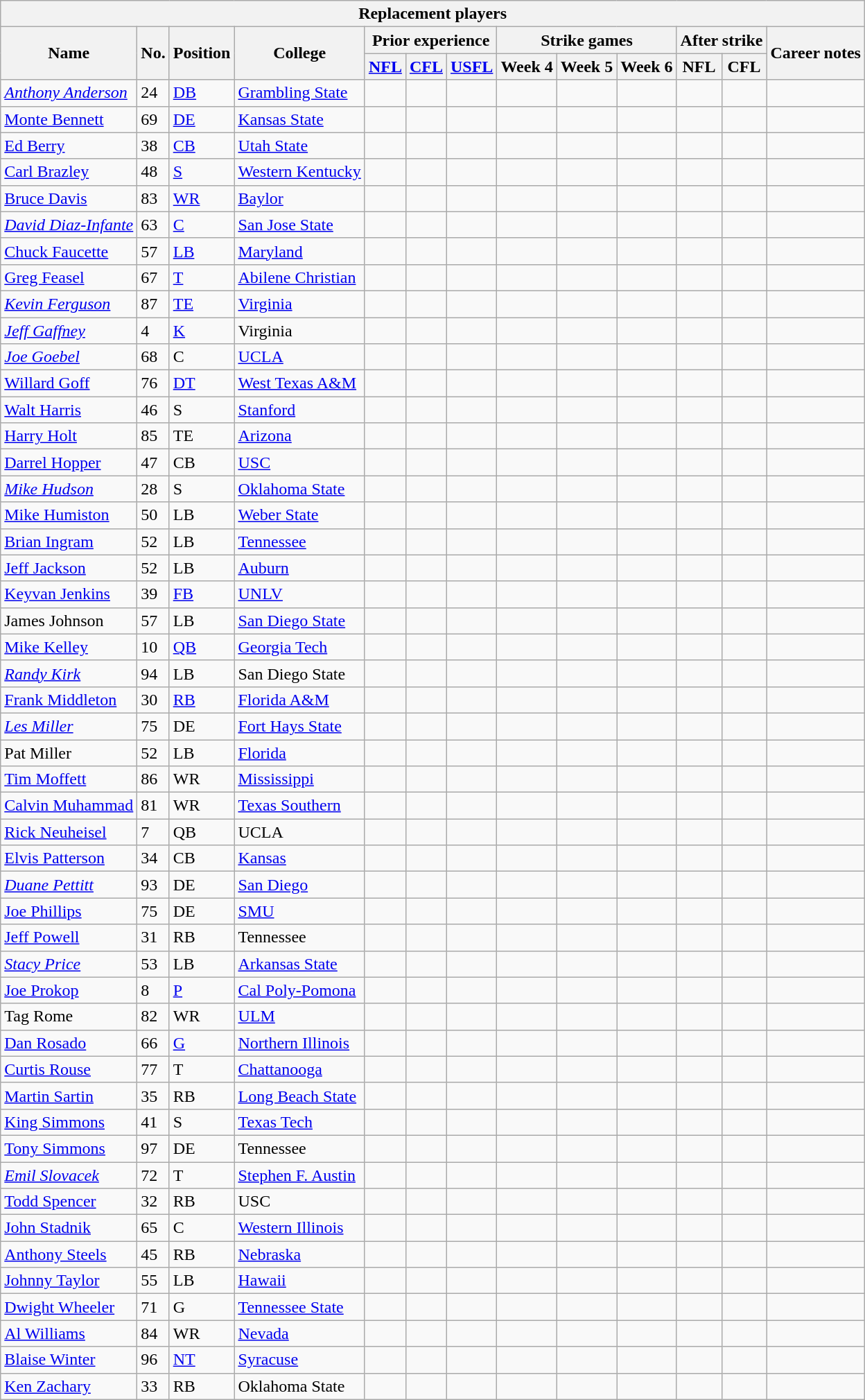<table class="wikitable mw-collapsible mw-collapsed">
<tr>
<th scope="colgroup" colspan="13">Replacement players</th>
</tr>
<tr>
<th rowspan=2>Name</th>
<th rowspan=2>No.</th>
<th rowspan=2>Position</th>
<th rowspan=2>College</th>
<th colspan=3>Prior experience</th>
<th colspan=3>Strike games</th>
<th colspan=2>After strike</th>
<th rowspan=2>Career notes</th>
</tr>
<tr>
<th><a href='#'>NFL</a></th>
<th><a href='#'>CFL</a></th>
<th><span><a href='#'>USFL</a></span></th>
<th>Week 4</th>
<th>Week 5</th>
<th>Week 6</th>
<th>NFL</th>
<th>CFL</th>
</tr>
<tr>
<td><em><a href='#'>Anthony Anderson</a></em></td>
<td>24</td>
<td><a href='#'>DB</a></td>
<td><a href='#'>Grambling State</a></td>
<td></td>
<td></td>
<td></td>
<td></td>
<td></td>
<td></td>
<td></td>
<td></td>
<td></td>
</tr>
<tr>
<td><a href='#'>Monte Bennett</a></td>
<td>69</td>
<td><a href='#'>DE</a></td>
<td><a href='#'>Kansas State</a></td>
<td></td>
<td></td>
<td></td>
<td></td>
<td></td>
<td></td>
<td></td>
<td></td>
<td></td>
</tr>
<tr>
<td><a href='#'>Ed Berry</a></td>
<td>38</td>
<td><a href='#'>CB</a></td>
<td><a href='#'>Utah State</a></td>
<td></td>
<td></td>
<td></td>
<td></td>
<td></td>
<td></td>
<td></td>
<td></td>
<td></td>
</tr>
<tr>
<td><a href='#'>Carl Brazley</a></td>
<td>48</td>
<td><a href='#'>S</a></td>
<td><a href='#'>Western Kentucky</a></td>
<td></td>
<td></td>
<td></td>
<td></td>
<td></td>
<td></td>
<td></td>
<td></td>
<td></td>
</tr>
<tr>
<td><a href='#'>Bruce Davis</a></td>
<td>83</td>
<td><a href='#'>WR</a></td>
<td><a href='#'>Baylor</a></td>
<td></td>
<td></td>
<td></td>
<td></td>
<td></td>
<td></td>
<td></td>
<td></td>
<td></td>
</tr>
<tr>
<td><em><a href='#'>David Diaz-Infante</a></em></td>
<td>63</td>
<td><a href='#'>C</a></td>
<td><a href='#'>San Jose State</a></td>
<td></td>
<td></td>
<td></td>
<td></td>
<td></td>
<td></td>
<td></td>
<td></td>
<td></td>
</tr>
<tr>
<td><a href='#'>Chuck Faucette</a></td>
<td>57</td>
<td><a href='#'>LB</a></td>
<td><a href='#'>Maryland</a></td>
<td></td>
<td></td>
<td></td>
<td></td>
<td></td>
<td></td>
<td></td>
<td></td>
<td></td>
</tr>
<tr>
<td><a href='#'>Greg Feasel</a></td>
<td>67</td>
<td><a href='#'>T</a></td>
<td><a href='#'>Abilene Christian</a></td>
<td></td>
<td></td>
<td></td>
<td></td>
<td></td>
<td></td>
<td></td>
<td></td>
<td></td>
</tr>
<tr>
<td><em><a href='#'>Kevin Ferguson</a></em></td>
<td>87</td>
<td><a href='#'>TE</a></td>
<td><a href='#'>Virginia</a></td>
<td></td>
<td></td>
<td></td>
<td></td>
<td></td>
<td></td>
<td></td>
<td></td>
<td></td>
</tr>
<tr>
<td><em><a href='#'>Jeff Gaffney</a></em></td>
<td>4</td>
<td><a href='#'>K</a></td>
<td>Virginia</td>
<td></td>
<td></td>
<td></td>
<td></td>
<td></td>
<td></td>
<td></td>
<td></td>
<td></td>
</tr>
<tr>
<td><em><a href='#'>Joe Goebel</a></em></td>
<td>68</td>
<td>C</td>
<td><a href='#'>UCLA</a></td>
<td></td>
<td></td>
<td></td>
<td></td>
<td></td>
<td></td>
<td></td>
<td></td>
<td></td>
</tr>
<tr>
<td><a href='#'>Willard Goff</a></td>
<td>76</td>
<td><a href='#'>DT</a></td>
<td><a href='#'>West Texas A&M</a></td>
<td></td>
<td></td>
<td></td>
<td></td>
<td></td>
<td></td>
<td></td>
<td></td>
<td></td>
</tr>
<tr>
<td><a href='#'>Walt Harris</a></td>
<td>46</td>
<td>S</td>
<td><a href='#'>Stanford</a></td>
<td></td>
<td></td>
<td></td>
<td></td>
<td></td>
<td></td>
<td></td>
<td></td>
<td></td>
</tr>
<tr>
<td><a href='#'>Harry Holt</a></td>
<td>85</td>
<td>TE</td>
<td><a href='#'>Arizona</a></td>
<td></td>
<td></td>
<td></td>
<td></td>
<td></td>
<td></td>
<td></td>
<td></td>
<td></td>
</tr>
<tr>
<td><a href='#'>Darrel Hopper</a></td>
<td>47</td>
<td>CB</td>
<td><a href='#'>USC</a></td>
<td></td>
<td></td>
<td></td>
<td></td>
<td></td>
<td></td>
<td></td>
<td></td>
<td></td>
</tr>
<tr>
<td><em><a href='#'>Mike Hudson</a></em></td>
<td>28</td>
<td>S</td>
<td><a href='#'>Oklahoma State</a></td>
<td></td>
<td></td>
<td></td>
<td></td>
<td></td>
<td></td>
<td></td>
<td></td>
<td></td>
</tr>
<tr>
<td><a href='#'>Mike Humiston</a></td>
<td>50</td>
<td>LB</td>
<td><a href='#'>Weber State</a></td>
<td></td>
<td></td>
<td></td>
<td></td>
<td></td>
<td></td>
<td></td>
<td></td>
<td></td>
</tr>
<tr>
<td><a href='#'>Brian Ingram</a></td>
<td>52</td>
<td>LB</td>
<td><a href='#'>Tennessee</a></td>
<td></td>
<td></td>
<td></td>
<td></td>
<td></td>
<td></td>
<td></td>
<td></td>
<td></td>
</tr>
<tr>
<td><a href='#'>Jeff Jackson</a></td>
<td>52</td>
<td>LB</td>
<td><a href='#'>Auburn</a></td>
<td></td>
<td></td>
<td></td>
<td></td>
<td></td>
<td></td>
<td></td>
<td></td>
<td></td>
</tr>
<tr>
<td><a href='#'>Keyvan Jenkins</a></td>
<td>39</td>
<td><a href='#'>FB</a></td>
<td><a href='#'>UNLV</a></td>
<td></td>
<td></td>
<td></td>
<td></td>
<td></td>
<td></td>
<td></td>
<td></td>
<td></td>
</tr>
<tr>
<td>James Johnson</td>
<td>57</td>
<td>LB</td>
<td><a href='#'>San Diego State</a></td>
<td></td>
<td></td>
<td></td>
<td></td>
<td></td>
<td></td>
<td></td>
<td></td>
<td></td>
</tr>
<tr>
<td><a href='#'>Mike Kelley</a></td>
<td>10</td>
<td><a href='#'>QB</a></td>
<td><a href='#'>Georgia Tech</a></td>
<td></td>
<td></td>
<td></td>
<td></td>
<td></td>
<td></td>
<td></td>
<td></td>
<td></td>
</tr>
<tr>
<td><em><a href='#'>Randy Kirk</a></em></td>
<td>94</td>
<td>LB</td>
<td>San Diego State</td>
<td></td>
<td></td>
<td></td>
<td></td>
<td></td>
<td></td>
<td></td>
<td></td>
<td></td>
</tr>
<tr>
<td><a href='#'>Frank Middleton</a></td>
<td>30</td>
<td><a href='#'>RB</a></td>
<td><a href='#'>Florida A&M</a></td>
<td></td>
<td></td>
<td></td>
<td></td>
<td></td>
<td></td>
<td></td>
<td></td>
<td></td>
</tr>
<tr>
<td><em><a href='#'>Les Miller</a></em></td>
<td>75</td>
<td>DE</td>
<td><a href='#'>Fort Hays State</a></td>
<td></td>
<td></td>
<td></td>
<td></td>
<td></td>
<td></td>
<td></td>
<td></td>
<td></td>
</tr>
<tr>
<td>Pat Miller</td>
<td>52</td>
<td>LB</td>
<td><a href='#'>Florida</a></td>
<td></td>
<td></td>
<td></td>
<td></td>
<td></td>
<td></td>
<td></td>
<td></td>
<td></td>
</tr>
<tr>
<td><a href='#'>Tim Moffett</a></td>
<td>86</td>
<td>WR</td>
<td><a href='#'>Mississippi</a></td>
<td></td>
<td></td>
<td></td>
<td></td>
<td></td>
<td></td>
<td></td>
<td></td>
<td></td>
</tr>
<tr>
<td><a href='#'>Calvin Muhammad</a></td>
<td>81</td>
<td>WR</td>
<td><a href='#'>Texas Southern</a></td>
<td></td>
<td></td>
<td></td>
<td></td>
<td></td>
<td></td>
<td></td>
<td></td>
<td></td>
</tr>
<tr>
<td><a href='#'>Rick Neuheisel</a></td>
<td>7</td>
<td>QB</td>
<td>UCLA</td>
<td></td>
<td></td>
<td></td>
<td></td>
<td></td>
<td></td>
<td></td>
<td></td>
<td></td>
</tr>
<tr>
<td><a href='#'>Elvis Patterson</a></td>
<td>34</td>
<td>CB</td>
<td><a href='#'>Kansas</a></td>
<td></td>
<td></td>
<td></td>
<td></td>
<td></td>
<td></td>
<td></td>
<td></td>
<td></td>
</tr>
<tr>
<td><em><a href='#'>Duane Pettitt</a></em></td>
<td>93</td>
<td>DE</td>
<td><a href='#'>San Diego</a></td>
<td></td>
<td></td>
<td></td>
<td></td>
<td></td>
<td></td>
<td></td>
<td></td>
<td></td>
</tr>
<tr>
<td><a href='#'>Joe Phillips</a></td>
<td>75</td>
<td>DE</td>
<td><a href='#'>SMU</a></td>
<td></td>
<td></td>
<td></td>
<td></td>
<td></td>
<td></td>
<td></td>
<td></td>
<td></td>
</tr>
<tr>
<td><a href='#'>Jeff Powell</a></td>
<td>31</td>
<td>RB</td>
<td>Tennessee</td>
<td></td>
<td></td>
<td></td>
<td></td>
<td></td>
<td></td>
<td></td>
<td></td>
<td></td>
</tr>
<tr>
<td><em><a href='#'>Stacy Price</a></em></td>
<td>53</td>
<td>LB</td>
<td><a href='#'>Arkansas State</a></td>
<td></td>
<td></td>
<td></td>
<td></td>
<td></td>
<td></td>
<td></td>
<td></td>
<td></td>
</tr>
<tr>
<td><a href='#'>Joe Prokop</a></td>
<td>8</td>
<td><a href='#'>P</a></td>
<td><a href='#'>Cal Poly-Pomona</a></td>
<td></td>
<td></td>
<td></td>
<td></td>
<td></td>
<td></td>
<td></td>
<td></td>
<td></td>
</tr>
<tr>
<td>Tag Rome</td>
<td>82</td>
<td>WR</td>
<td><a href='#'>ULM</a></td>
<td></td>
<td></td>
<td></td>
<td></td>
<td></td>
<td></td>
<td></td>
<td></td>
<td></td>
</tr>
<tr>
<td><a href='#'>Dan Rosado</a></td>
<td>66</td>
<td><a href='#'>G</a></td>
<td><a href='#'>Northern Illinois</a></td>
<td></td>
<td></td>
<td></td>
<td></td>
<td></td>
<td></td>
<td></td>
<td></td>
<td></td>
</tr>
<tr>
<td><a href='#'>Curtis Rouse</a></td>
<td>77</td>
<td>T</td>
<td><a href='#'>Chattanooga</a></td>
<td></td>
<td></td>
<td></td>
<td></td>
<td></td>
<td></td>
<td></td>
<td></td>
<td></td>
</tr>
<tr>
<td><a href='#'>Martin Sartin</a></td>
<td>35</td>
<td>RB</td>
<td><a href='#'>Long Beach State</a></td>
<td></td>
<td></td>
<td></td>
<td></td>
<td></td>
<td></td>
<td></td>
<td></td>
<td></td>
</tr>
<tr>
<td><a href='#'>King Simmons</a></td>
<td>41</td>
<td>S</td>
<td><a href='#'>Texas Tech</a></td>
<td></td>
<td></td>
<td></td>
<td></td>
<td></td>
<td></td>
<td></td>
<td></td>
<td></td>
</tr>
<tr>
<td><a href='#'>Tony Simmons</a></td>
<td>97</td>
<td>DE</td>
<td>Tennessee</td>
<td></td>
<td></td>
<td></td>
<td></td>
<td></td>
<td></td>
<td></td>
<td></td>
<td></td>
</tr>
<tr>
<td><em><a href='#'>Emil Slovacek</a></em></td>
<td>72</td>
<td>T</td>
<td><a href='#'>Stephen F. Austin</a></td>
<td></td>
<td></td>
<td></td>
<td></td>
<td></td>
<td></td>
<td></td>
<td></td>
<td></td>
</tr>
<tr>
<td><a href='#'>Todd Spencer</a></td>
<td>32</td>
<td>RB</td>
<td>USC</td>
<td></td>
<td></td>
<td></td>
<td></td>
<td></td>
<td></td>
<td></td>
<td></td>
<td></td>
</tr>
<tr>
<td><a href='#'>John Stadnik</a></td>
<td>65</td>
<td>C</td>
<td><a href='#'>Western Illinois</a></td>
<td></td>
<td></td>
<td></td>
<td></td>
<td></td>
<td></td>
<td></td>
<td></td>
<td></td>
</tr>
<tr>
<td><a href='#'>Anthony Steels</a></td>
<td>45</td>
<td>RB</td>
<td><a href='#'>Nebraska</a></td>
<td></td>
<td></td>
<td></td>
<td></td>
<td></td>
<td></td>
<td></td>
<td></td>
<td></td>
</tr>
<tr>
<td><a href='#'>Johnny Taylor</a></td>
<td>55</td>
<td>LB</td>
<td><a href='#'>Hawaii</a></td>
<td></td>
<td></td>
<td></td>
<td></td>
<td></td>
<td></td>
<td></td>
<td></td>
<td></td>
</tr>
<tr>
<td><a href='#'>Dwight Wheeler</a></td>
<td>71</td>
<td>G</td>
<td><a href='#'>Tennessee State</a></td>
<td></td>
<td></td>
<td></td>
<td></td>
<td></td>
<td></td>
<td></td>
<td></td>
<td></td>
</tr>
<tr>
<td><a href='#'>Al Williams</a></td>
<td>84</td>
<td>WR</td>
<td><a href='#'>Nevada</a></td>
<td></td>
<td></td>
<td></td>
<td></td>
<td></td>
<td></td>
<td></td>
<td></td>
<td></td>
</tr>
<tr>
<td><a href='#'>Blaise Winter</a></td>
<td>96</td>
<td><a href='#'>NT</a></td>
<td><a href='#'>Syracuse</a></td>
<td></td>
<td></td>
<td></td>
<td></td>
<td></td>
<td></td>
<td></td>
<td></td>
<td></td>
</tr>
<tr>
<td><a href='#'>Ken Zachary</a></td>
<td>33</td>
<td>RB</td>
<td>Oklahoma State</td>
<td></td>
<td></td>
<td></td>
<td></td>
<td></td>
<td></td>
<td></td>
<td></td>
<td></td>
</tr>
</table>
